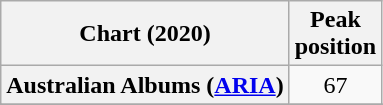<table class="wikitable sortable plainrowheaders" style="text-align:center">
<tr>
<th scope="col">Chart (2020)</th>
<th scope="col">Peak<br>position</th>
</tr>
<tr>
<th scope="row">Australian Albums (<a href='#'>ARIA</a>)</th>
<td>67</td>
</tr>
<tr>
</tr>
<tr>
</tr>
<tr>
</tr>
<tr>
</tr>
<tr>
</tr>
</table>
